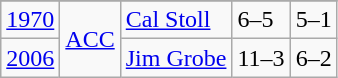<table class="wikitable">
<tr>
</tr>
<tr>
<td><a href='#'>1970</a></td>
<td rowspan="2"><a href='#'>ACC</a></td>
<td><a href='#'>Cal Stoll</a></td>
<td>6–5</td>
<td>5–1</td>
</tr>
<tr>
<td><a href='#'>2006</a></td>
<td><a href='#'>Jim Grobe</a></td>
<td>11–3</td>
<td>6–2</td>
</tr>
</table>
